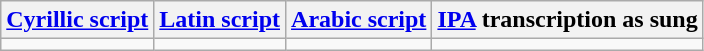<table class="wikitable">
<tr>
<th><a href='#'>Cyrillic script</a></th>
<th><a href='#'>Latin script</a></th>
<th><a href='#'>Arabic script</a></th>
<th><a href='#'>IPA</a> transcription as sung</th>
</tr>
<tr style="vertical-align:top; white-space:nowrap;">
<td></td>
<td></td>
<td></td>
<td></td>
</tr>
</table>
